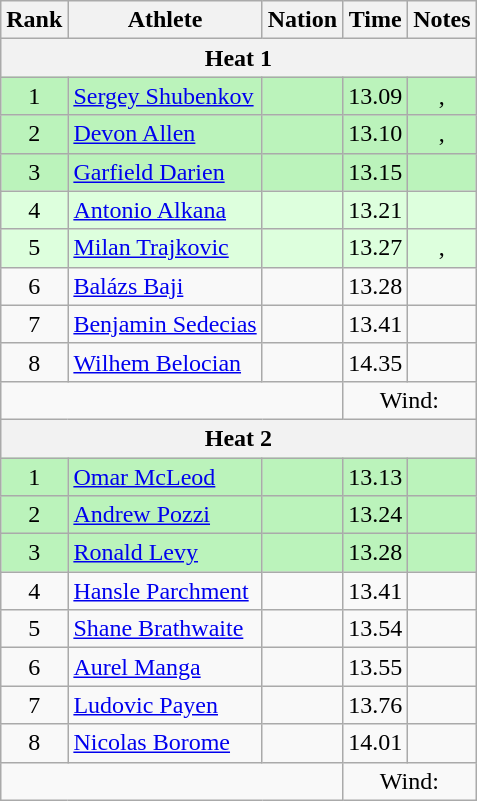<table class="wikitable" style="text-align:center;">
<tr>
<th scope="col" style="width: 10px;">Rank</th>
<th scope="col">Athlete</th>
<th scope="col">Nation</th>
<th scope="col">Time</th>
<th scope="col">Notes</th>
</tr>
<tr>
<th colspan="5" align="center">Heat 1</th>
</tr>
<tr bgcolor=#bbf3bb>
<td>1</td>
<td align=left><a href='#'>Sergey Shubenkov</a></td>
<td align=left></td>
<td>13.09</td>
<td>, </td>
</tr>
<tr bgcolor=#bbf3bb>
<td>2</td>
<td align=left><a href='#'>Devon Allen</a></td>
<td align=left></td>
<td>13.10</td>
<td>, </td>
</tr>
<tr bgcolor=#bbf3bb>
<td>3</td>
<td align=left><a href='#'>Garfield Darien</a></td>
<td align=left></td>
<td>13.15</td>
<td></td>
</tr>
<tr bgcolor=#ddffdd>
<td>4</td>
<td align=left><a href='#'>Antonio Alkana</a></td>
<td align=left></td>
<td>13.21</td>
<td></td>
</tr>
<tr bgcolor=#ddffdd>
<td>5</td>
<td align=left><a href='#'>Milan Trajkovic</a></td>
<td align=left></td>
<td>13.27</td>
<td>, <strong></strong></td>
</tr>
<tr>
<td>6</td>
<td align=left><a href='#'>Balázs Baji</a></td>
<td align=left></td>
<td>13.28</td>
<td></td>
</tr>
<tr>
<td>7</td>
<td align=left><a href='#'>Benjamin Sedecias</a></td>
<td align=left></td>
<td>13.41</td>
<td></td>
</tr>
<tr>
<td>8</td>
<td align=left><a href='#'>Wilhem Belocian</a></td>
<td align=left></td>
<td>14.35</td>
<td></td>
</tr>
<tr>
<td colspan="3"></td>
<td colspan="2">Wind: </td>
</tr>
<tr>
<th align=center colspan=5>Heat 2</th>
</tr>
<tr bgcolor=#bbf3bb>
<td>1</td>
<td align=left><a href='#'>Omar McLeod</a></td>
<td align=left></td>
<td>13.13</td>
<td></td>
</tr>
<tr bgcolor=#bbf3bb>
<td>2</td>
<td align=left><a href='#'>Andrew Pozzi</a></td>
<td align=left></td>
<td>13.24</td>
<td></td>
</tr>
<tr bgcolor=#bbf3bb>
<td>3</td>
<td align=left><a href='#'>Ronald Levy</a></td>
<td align=left></td>
<td>13.28</td>
<td></td>
</tr>
<tr>
<td>4</td>
<td align=left><a href='#'>Hansle Parchment</a></td>
<td align=left></td>
<td>13.41</td>
<td></td>
</tr>
<tr>
<td>5</td>
<td align=left><a href='#'>Shane Brathwaite</a></td>
<td align=left></td>
<td>13.54</td>
<td></td>
</tr>
<tr>
<td>6</td>
<td align=left><a href='#'>Aurel Manga</a></td>
<td align=left></td>
<td>13.55</td>
<td></td>
</tr>
<tr>
<td>7</td>
<td align=left><a href='#'>Ludovic Payen</a></td>
<td align=left></td>
<td>13.76</td>
<td></td>
</tr>
<tr>
<td>8</td>
<td align=left><a href='#'>Nicolas Borome</a></td>
<td align=left></td>
<td>14.01</td>
<td></td>
</tr>
<tr class="sortbottom">
<td colspan="3"></td>
<td colspan="2">Wind: </td>
</tr>
</table>
